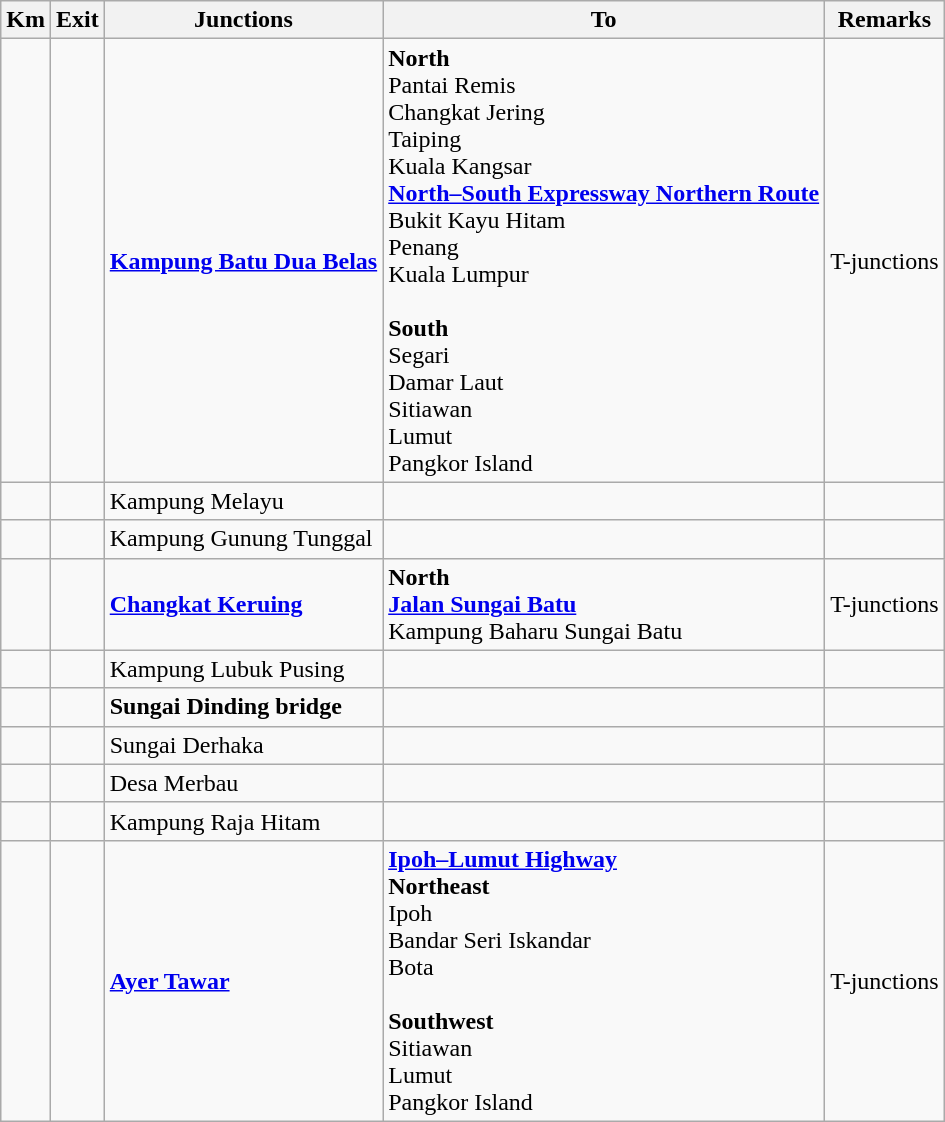<table class="wikitable">
<tr>
<th>Km</th>
<th>Exit</th>
<th>Junctions</th>
<th>To</th>
<th>Remarks</th>
</tr>
<tr>
<td></td>
<td></td>
<td><strong><a href='#'>Kampung Batu Dua Belas</a></strong></td>
<td><strong>North</strong><br> Pantai Remis<br> Changkat Jering<br> Taiping<br> Kuala Kangsar<br>  <strong><a href='#'>North–South Expressway Northern Route</a></strong><br>Bukit Kayu Hitam<br>Penang<br>Kuala Lumpur<br><br><strong>South</strong><br> Segari<br> Damar Laut<br> Sitiawan<br> Lumut<br>Pangkor Island</td>
<td>T-junctions</td>
</tr>
<tr>
<td></td>
<td></td>
<td>Kampung Melayu</td>
<td></td>
<td></td>
</tr>
<tr>
<td></td>
<td></td>
<td>Kampung Gunung Tunggal</td>
<td></td>
<td></td>
</tr>
<tr>
<td></td>
<td></td>
<td><strong><a href='#'>Changkat Keruing</a></strong></td>
<td><strong>North</strong><br> <strong><a href='#'>Jalan Sungai Batu</a></strong><br>Kampung Baharu Sungai Batu</td>
<td>T-junctions</td>
</tr>
<tr>
<td></td>
<td></td>
<td>Kampung Lubuk Pusing</td>
<td></td>
<td></td>
</tr>
<tr>
<td></td>
<td></td>
<td><strong>Sungai Dinding bridge</strong></td>
<td></td>
<td></td>
</tr>
<tr>
<td></td>
<td></td>
<td>Sungai Derhaka</td>
<td></td>
<td></td>
</tr>
<tr>
<td></td>
<td></td>
<td>Desa Merbau</td>
<td></td>
<td></td>
</tr>
<tr>
<td></td>
<td></td>
<td>Kampung Raja Hitam</td>
<td></td>
<td></td>
</tr>
<tr>
<td></td>
<td></td>
<td><strong><a href='#'>Ayer Tawar</a></strong></td>
<td> <strong><a href='#'>Ipoh–Lumut Highway</a></strong><br><strong>Northeast</strong><br>Ipoh<br>Bandar Seri Iskandar<br>Bota<br><br><strong>Southwest</strong><br>Sitiawan<br>Lumut<br>Pangkor Island</td>
<td>T-junctions</td>
</tr>
</table>
